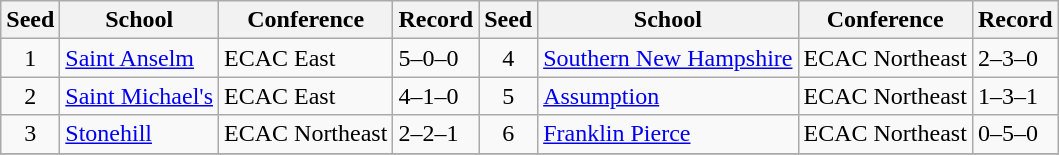<table class="wikitable">
<tr>
<th>Seed</th>
<th>School</th>
<th>Conference</th>
<th>Record</th>
<th>Seed</th>
<th>School</th>
<th>Conference</th>
<th>Record</th>
</tr>
<tr>
<td align=center>1</td>
<td><a href='#'>Saint Anselm</a></td>
<td>ECAC East</td>
<td>5–0–0</td>
<td align=center>4</td>
<td><a href='#'>Southern New Hampshire</a></td>
<td>ECAC Northeast</td>
<td>2–3–0</td>
</tr>
<tr>
<td align=center>2</td>
<td><a href='#'>Saint Michael's</a></td>
<td>ECAC East</td>
<td>4–1–0</td>
<td align=center>5</td>
<td><a href='#'>Assumption</a></td>
<td>ECAC Northeast</td>
<td>1–3–1</td>
</tr>
<tr>
<td align=center>3</td>
<td><a href='#'>Stonehill</a></td>
<td>ECAC Northeast</td>
<td>2–2–1</td>
<td align=center>6</td>
<td><a href='#'>Franklin Pierce</a></td>
<td>ECAC Northeast</td>
<td>0–5–0</td>
</tr>
<tr>
</tr>
</table>
